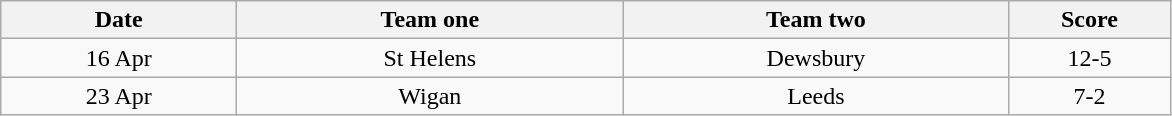<table class="wikitable" style="text-align: center">
<tr>
<th width=150>Date</th>
<th width=250>Team one</th>
<th width=250>Team two</th>
<th width=100>Score</th>
</tr>
<tr>
<td>16 Apr</td>
<td>St Helens</td>
<td>Dewsbury</td>
<td>12-5</td>
</tr>
<tr>
<td>23 Apr</td>
<td>Wigan</td>
<td>Leeds</td>
<td>7-2</td>
</tr>
</table>
